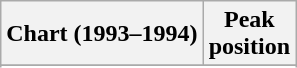<table class="wikitable sortable">
<tr>
<th align="left">Chart (1993–1994)</th>
<th align="center">Peak<br>position</th>
</tr>
<tr>
</tr>
<tr>
</tr>
</table>
